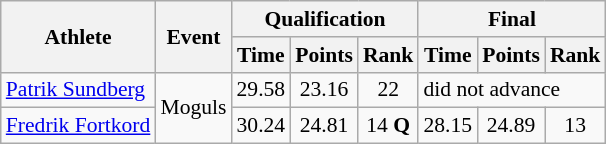<table class="wikitable" style="font-size:90%">
<tr>
<th rowspan="2">Athlete</th>
<th rowspan="2">Event</th>
<th colspan="3">Qualification</th>
<th colspan="3">Final</th>
</tr>
<tr>
<th>Time</th>
<th>Points</th>
<th>Rank</th>
<th>Time</th>
<th>Points</th>
<th>Rank</th>
</tr>
<tr>
<td><a href='#'>Patrik Sundberg</a></td>
<td rowspan="2">Moguls</td>
<td align="center">29.58</td>
<td align="center">23.16</td>
<td align="center">22</td>
<td colspan="3">did not advance</td>
</tr>
<tr>
<td><a href='#'>Fredrik Fortkord</a></td>
<td align="center">30.24</td>
<td align="center">24.81</td>
<td align="center">14 <strong>Q</strong></td>
<td align="center">28.15</td>
<td align="center">24.89</td>
<td align="center">13</td>
</tr>
</table>
